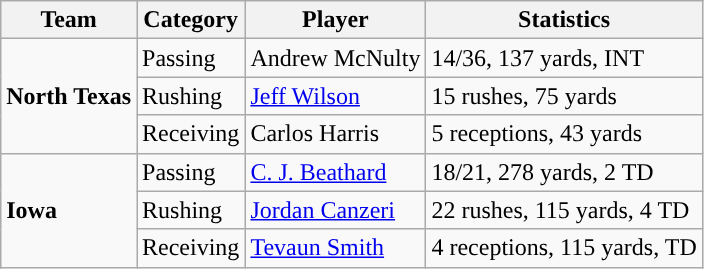<table class="wikitable" style="float: left;">
<tr>
<th>Team</th>
<th>Category</th>
<th>Player</th>
<th>Statistics</th>
</tr>
<tr>
<td rowspan=3><strong>North Texas</strong></td>
<td>Passing</td>
<td>Andrew McNulty</td>
<td>14/36, 137 yards, INT</td>
</tr>
<tr>
<td>Rushing</td>
<td><a href='#'>Jeff Wilson</a></td>
<td>15 rushes, 75 yards</td>
</tr>
<tr>
<td>Receiving</td>
<td>Carlos Harris</td>
<td>5 receptions, 43 yards</td>
</tr>
<tr>
<td rowspan=3><strong>Iowa</strong></td>
<td>Passing</td>
<td><a href='#'>C. J. Beathard</a></td>
<td>18/21, 278 yards, 2 TD</td>
</tr>
<tr>
<td>Rushing</td>
<td><a href='#'>Jordan Canzeri</a></td>
<td>22 rushes, 115 yards, 4 TD</td>
</tr>
<tr>
<td>Receiving</td>
<td><a href='#'>Tevaun Smith</a></td>
<td>4 receptions, 115 yards, TD</td>
</tr>
</table>
